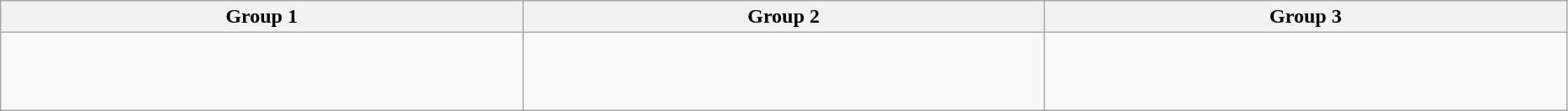<table class="wikitable" width="98%">
<tr>
<th width="25%">Group 1</th>
<th width="25%">Group 2</th>
<th width="25%">Group 3</th>
</tr>
<tr>
<td><br><br><br></td>
<td><br><br></td>
<td><br><br><br></td>
</tr>
</table>
